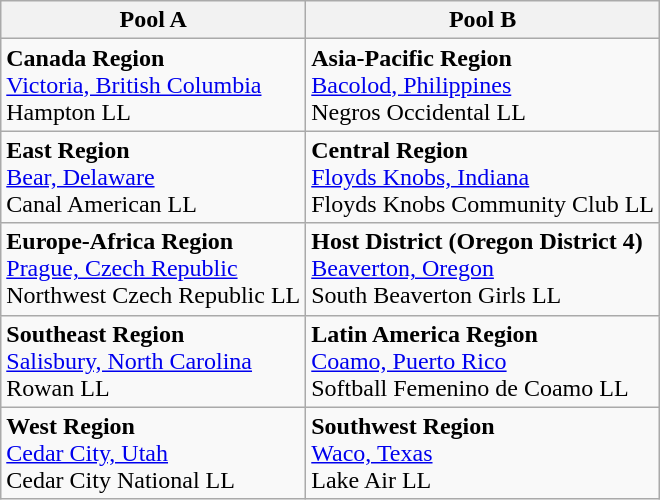<table class="wikitable">
<tr>
<th>Pool A</th>
<th>Pool B</th>
</tr>
<tr>
<td><strong>Canada Region</strong> <br>  <a href='#'>Victoria, British Columbia</a> <br> Hampton LL</td>
<td><strong>Asia-Pacific Region</strong> <br>  <a href='#'>Bacolod, Philippines</a> <br> Negros Occidental LL</td>
</tr>
<tr>
<td><strong>East Region</strong> <br>  <a href='#'>Bear, Delaware</a> <br> Canal American LL</td>
<td><strong>Central Region</strong> <br>  <a href='#'>Floyds Knobs, Indiana</a> <br> Floyds Knobs Community Club LL</td>
</tr>
<tr>
<td><strong>Europe-Africa Region</strong> <br>  <a href='#'>Prague, Czech Republic</a> <br> Northwest Czech Republic LL</td>
<td><strong>Host District (Oregon District 4)</strong> <br>  <a href='#'>Beaverton, Oregon</a> <br> South Beaverton Girls LL</td>
</tr>
<tr>
<td><strong>Southeast Region</strong> <br>  <a href='#'>Salisbury, North Carolina</a> <br> Rowan LL</td>
<td><strong>Latin America Region</strong> <br>  <a href='#'>Coamo, Puerto Rico</a> <br> Softball Femenino de Coamo LL</td>
</tr>
<tr>
<td><strong>West Region</strong> <br>  <a href='#'>Cedar City, Utah</a> <br> Cedar City National LL</td>
<td><strong>Southwest Region</strong> <br>  <a href='#'>Waco, Texas</a> <br> Lake Air LL</td>
</tr>
</table>
